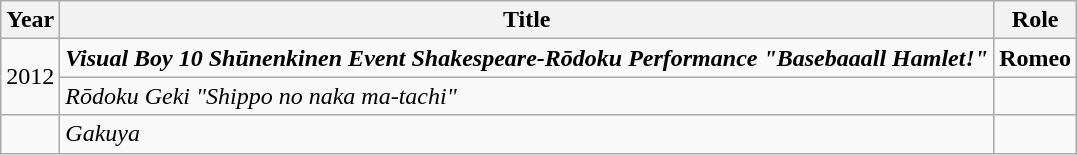<table class="wikitable">
<tr>
<th>Year</th>
<th>Title</th>
<th>Role</th>
</tr>
<tr>
<td rowspan="2">2012</td>
<td><strong><em>Visual Boy 10 Shūnenkinen Event Shakespeare-Rōdoku Performance "Basebaaall Hamlet!"</em></strong></td>
<td><strong>Romeo</strong></td>
</tr>
<tr>
<td><em>Rōdoku Geki "Shippo no naka ma-tachi"</em></td>
<td></td>
</tr>
<tr>
<td></td>
<td><em>Gakuya</em></td>
<td></td>
</tr>
</table>
